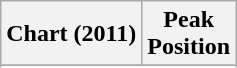<table class="wikitable">
<tr>
<th>Chart (2011)</th>
<th align="center">Peak<br>Position</th>
</tr>
<tr>
</tr>
<tr>
</tr>
</table>
